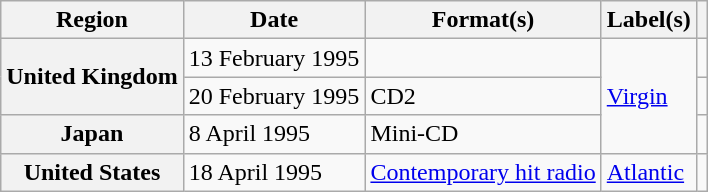<table class="wikitable plainrowheaders">
<tr>
<th scope="col">Region</th>
<th scope="col">Date</th>
<th scope="col">Format(s)</th>
<th scope="col">Label(s)</th>
<th scope="col"></th>
</tr>
<tr>
<th scope="row" rowspan="2">United Kingdom</th>
<td>13 February 1995</td>
<td></td>
<td rowspan="3"><a href='#'>Virgin</a></td>
<td></td>
</tr>
<tr>
<td>20 February 1995</td>
<td>CD2</td>
<td></td>
</tr>
<tr>
<th scope="row">Japan</th>
<td>8 April 1995</td>
<td>Mini-CD</td>
<td></td>
</tr>
<tr>
<th scope="row">United States</th>
<td>18 April 1995</td>
<td><a href='#'>Contemporary hit radio</a></td>
<td><a href='#'>Atlantic</a></td>
<td></td>
</tr>
</table>
